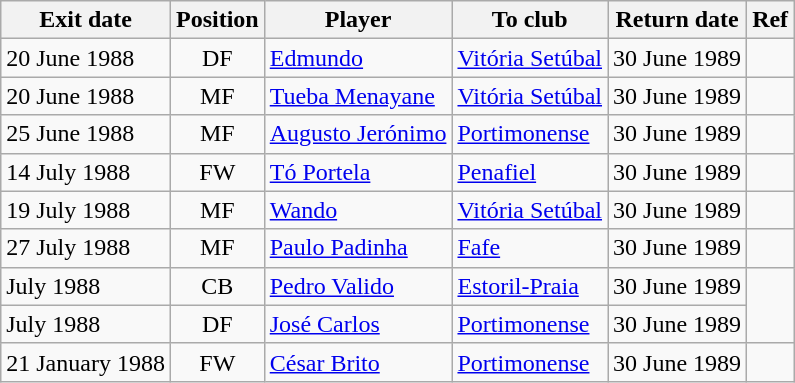<table class="wikitable">
<tr>
<th>Exit date</th>
<th>Position</th>
<th>Player</th>
<th>To club</th>
<th>Return date</th>
<th>Ref</th>
</tr>
<tr>
<td>20 June 1988</td>
<td style="text-align:center;">DF</td>
<td style="text-align:left;"><a href='#'>Edmundo</a></td>
<td style="text-align:left;"><a href='#'>Vitória Setúbal</a></td>
<td>30 June 1989</td>
<td></td>
</tr>
<tr>
<td>20 June 1988</td>
<td style="text-align:center;">MF</td>
<td style="text-align:left;"><a href='#'>Tueba Menayane</a></td>
<td style="text-align:left;"><a href='#'>Vitória Setúbal</a></td>
<td>30 June 1989</td>
<td></td>
</tr>
<tr>
<td>25 June 1988</td>
<td style="text-align:center;">MF</td>
<td style="text-align:left;"><a href='#'>Augusto Jerónimo</a></td>
<td style="text-align:left;"><a href='#'>Portimonense</a></td>
<td>30 June 1989</td>
<td></td>
</tr>
<tr>
<td>14 July 1988</td>
<td style="text-align:center;">FW</td>
<td style="text-align:left;"><a href='#'>Tó Portela</a></td>
<td style="text-align:left;"><a href='#'>Penafiel</a></td>
<td>30 June 1989</td>
<td></td>
</tr>
<tr>
<td>19 July 1988</td>
<td style="text-align:center;">MF</td>
<td style="text-align:left;"><a href='#'>Wando</a></td>
<td style="text-align:left;"><a href='#'>Vitória Setúbal</a></td>
<td>30 June 1989</td>
<td></td>
</tr>
<tr>
<td>27 July 1988</td>
<td style="text-align:center;">MF</td>
<td style="text-align:left;"><a href='#'>Paulo Padinha</a></td>
<td style="text-align:left;"><a href='#'>Fafe</a></td>
<td>30 June 1989</td>
<td></td>
</tr>
<tr>
<td>July 1988</td>
<td style="text-align:center;">CB</td>
<td style="text-align:left;"><a href='#'>Pedro Valido</a></td>
<td style="text-align:left;"><a href='#'>Estoril-Praia</a></td>
<td>30 June 1989</td>
</tr>
<tr>
<td>July 1988</td>
<td style="text-align:center;">DF</td>
<td style="text-align:left;"><a href='#'>José Carlos</a></td>
<td style="text-align:left;"><a href='#'>Portimonense</a></td>
<td>30 June 1989</td>
</tr>
<tr>
<td>21 January 1988</td>
<td style="text-align:center;">FW</td>
<td style="text-align:left;"><a href='#'>César Brito</a></td>
<td style="text-align:left;"><a href='#'>Portimonense</a></td>
<td>30 June 1989</td>
<td></td>
</tr>
</table>
